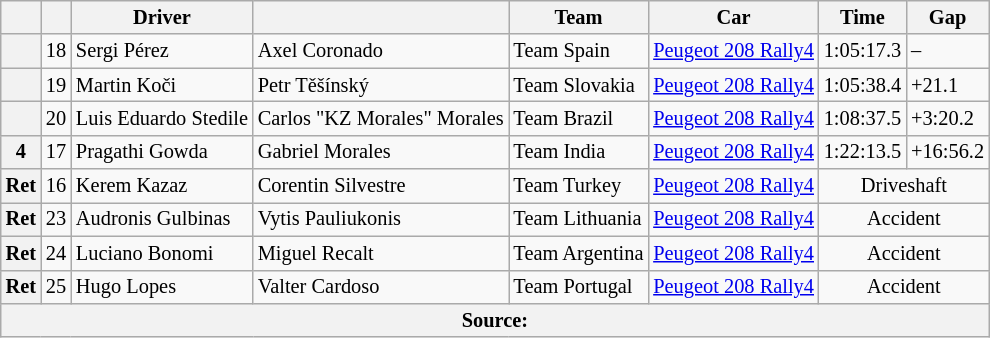<table class="wikitable" style="font-size:85%;">
<tr>
<th scope="col"></th>
<th scope="col"></th>
<th scope="col">Driver</th>
<th scope="col"></th>
<th scope="col">Team</th>
<th scope="col">Car</th>
<th scope="col">Time</th>
<th scope="col">Gap</th>
</tr>
<tr>
<th></th>
<td align="center">18</td>
<td> Sergi Pérez</td>
<td> Axel Coronado</td>
<td> Team Spain</td>
<td><a href='#'>Peugeot 208 Rally4</a></td>
<td align="center">1:05:17.3</td>
<td>–</td>
</tr>
<tr>
<th></th>
<td align="center">19</td>
<td> Martin Koči</td>
<td> Petr Těšínský</td>
<td> Team Slovakia</td>
<td><a href='#'>Peugeot 208 Rally4</a></td>
<td align="center">1:05:38.4</td>
<td>+21.1</td>
</tr>
<tr>
<th></th>
<td align="center">20</td>
<td> Luis Eduardo Stedile</td>
<td> Carlos "KZ Morales" Morales</td>
<td> Team Brazil</td>
<td><a href='#'>Peugeot 208 Rally4</a></td>
<td align="center">1:08:37.5</td>
<td>+3:20.2</td>
</tr>
<tr>
<th>4</th>
<td align="center">17</td>
<td> Pragathi Gowda</td>
<td> Gabriel Morales</td>
<td> Team India</td>
<td><a href='#'>Peugeot 208 Rally4</a></td>
<td align="center">1:22:13.5</td>
<td>+16:56.2</td>
</tr>
<tr>
<th>Ret</th>
<td align="center">16</td>
<td> Kerem Kazaz</td>
<td> Corentin Silvestre</td>
<td> Team Turkey</td>
<td><a href='#'>Peugeot 208 Rally4</a></td>
<td colspan="2" align="center">Driveshaft</td>
</tr>
<tr>
<th>Ret</th>
<td align="center">23</td>
<td> Audronis Gulbinas</td>
<td> Vytis Pauliukonis</td>
<td> Team Lithuania</td>
<td><a href='#'>Peugeot 208 Rally4</a></td>
<td colspan="2" align="center">Accident</td>
</tr>
<tr>
<th>Ret</th>
<td align="center">24</td>
<td> Luciano Bonomi</td>
<td> Miguel Recalt</td>
<td> Team Argentina</td>
<td><a href='#'>Peugeot 208 Rally4</a></td>
<td colspan="2" align="center">Accident</td>
</tr>
<tr>
<th>Ret</th>
<td align="center">25</td>
<td> Hugo Lopes</td>
<td> Valter Cardoso</td>
<td> Team Portugal</td>
<td><a href='#'>Peugeot 208 Rally4</a></td>
<td colspan="2" align="center">Accident</td>
</tr>
<tr>
<th colspan="8">Source:</th>
</tr>
</table>
